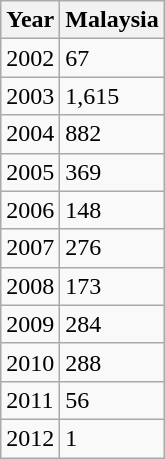<table class="wikitable">
<tr>
<th>Year</th>
<th>Malaysia</th>
</tr>
<tr>
<td>2002</td>
<td>67</td>
</tr>
<tr>
<td>2003</td>
<td>1,615</td>
</tr>
<tr>
<td>2004</td>
<td>882</td>
</tr>
<tr>
<td>2005</td>
<td>369</td>
</tr>
<tr>
<td>2006</td>
<td>148</td>
</tr>
<tr>
<td>2007</td>
<td>276</td>
</tr>
<tr>
<td>2008</td>
<td>173</td>
</tr>
<tr>
<td>2009</td>
<td>284</td>
</tr>
<tr>
<td>2010</td>
<td>288</td>
</tr>
<tr>
<td>2011</td>
<td>56</td>
</tr>
<tr>
<td>2012</td>
<td>1</td>
</tr>
</table>
